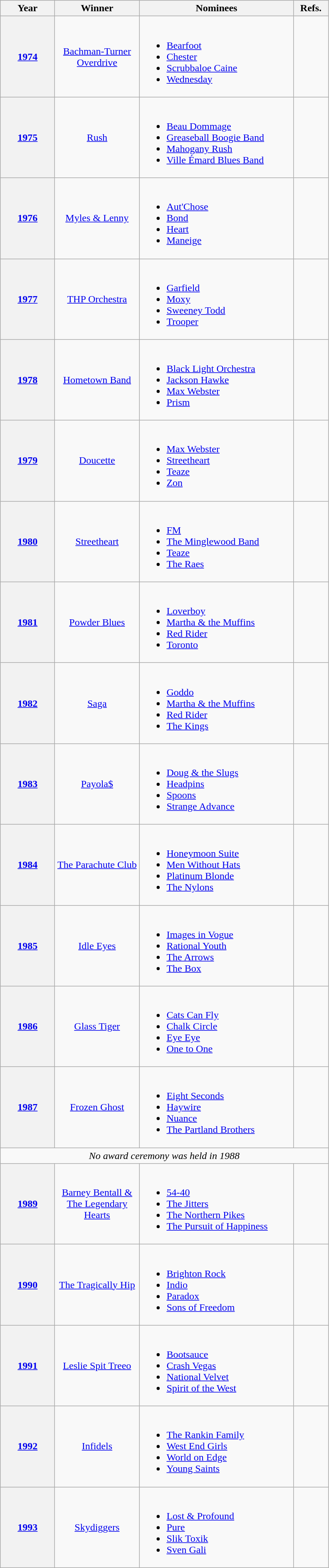<table class="wikitable sortable">
<tr>
<th scope="col" style="width:5em;">Year</th>
<th scope="col" style="width:8em;">Winner</th>
<th scope="col" style="width:15em;" class="unsortable">Nominees</th>
<th scope="col" style="width:3em;" class="unsortable">Refs.</th>
</tr>
<tr>
<th scope="row"><a href='#'>1974</a></th>
<td align="center"><a href='#'>Bachman-Turner Overdrive</a></td>
<td><br><ul><li><a href='#'>Bearfoot</a></li><li><a href='#'>Chester</a></li><li><a href='#'>Scrubbaloe Caine</a></li><li><a href='#'>Wednesday</a></li></ul></td>
<td align="center"></td>
</tr>
<tr>
<th scope="row"><a href='#'>1975</a></th>
<td align="center"><a href='#'>Rush</a></td>
<td><br><ul><li><a href='#'>Beau Dommage</a></li><li><a href='#'>Greaseball Boogie Band</a></li><li><a href='#'>Mahogany Rush</a></li><li><a href='#'>Ville Émard Blues Band</a></li></ul></td>
<td align="center"></td>
</tr>
<tr>
<th scope="row"><a href='#'>1976</a></th>
<td align="center"><a href='#'>Myles & Lenny</a></td>
<td><br><ul><li><a href='#'>Aut'Chose</a></li><li><a href='#'>Bond</a></li><li><a href='#'>Heart</a></li><li><a href='#'>Maneige</a></li></ul></td>
<td align="center"></td>
</tr>
<tr>
<th scope="row"><a href='#'>1977</a></th>
<td align="center"><a href='#'>THP Orchestra</a></td>
<td><br><ul><li><a href='#'>Garfield</a></li><li><a href='#'>Moxy</a></li><li><a href='#'>Sweeney Todd</a></li><li><a href='#'>Trooper</a></li></ul></td>
<td align="center"></td>
</tr>
<tr>
<th scope="row"><a href='#'>1978</a></th>
<td align="center"><a href='#'>Hometown Band</a></td>
<td><br><ul><li><a href='#'>Black Light Orchestra</a></li><li><a href='#'>Jackson Hawke</a></li><li><a href='#'>Max Webster</a></li><li><a href='#'>Prism</a></li></ul></td>
<td align="center"></td>
</tr>
<tr>
<th scope="row"><a href='#'>1979</a></th>
<td align="center"><a href='#'>Doucette</a></td>
<td><br><ul><li><a href='#'>Max Webster</a></li><li><a href='#'>Streetheart</a></li><li><a href='#'>Teaze</a></li><li><a href='#'>Zon</a></li></ul></td>
<td align="center"></td>
</tr>
<tr>
<th scope="row"><a href='#'>1980</a></th>
<td align="center"><a href='#'>Streetheart</a></td>
<td><br><ul><li><a href='#'>FM</a></li><li><a href='#'>The Minglewood Band</a></li><li><a href='#'>Teaze</a></li><li><a href='#'>The Raes</a></li></ul></td>
<td align="center"></td>
</tr>
<tr>
<th scope="row"><a href='#'>1981</a></th>
<td align="center"><a href='#'>Powder Blues</a></td>
<td><br><ul><li><a href='#'>Loverboy</a></li><li><a href='#'>Martha & the Muffins</a></li><li><a href='#'>Red Rider</a></li><li><a href='#'>Toronto</a></li></ul></td>
<td align="center"></td>
</tr>
<tr>
<th scope="row"><a href='#'>1982</a></th>
<td align="center"><a href='#'>Saga</a></td>
<td><br><ul><li><a href='#'>Goddo</a></li><li><a href='#'>Martha & the Muffins</a></li><li><a href='#'>Red Rider</a></li><li><a href='#'>The Kings</a></li></ul></td>
<td align="center"></td>
</tr>
<tr>
<th scope="row"><a href='#'>1983</a></th>
<td align="center"><a href='#'>Payola$</a></td>
<td><br><ul><li><a href='#'>Doug & the Slugs</a></li><li><a href='#'>Headpins</a></li><li><a href='#'>Spoons</a></li><li><a href='#'>Strange Advance</a></li></ul></td>
<td align="center"></td>
</tr>
<tr>
<th scope="row"><a href='#'>1984</a></th>
<td align="center"><a href='#'>The Parachute Club</a></td>
<td><br><ul><li><a href='#'>Honeymoon Suite</a></li><li><a href='#'>Men Without Hats</a></li><li><a href='#'>Platinum Blonde</a></li><li><a href='#'>The Nylons</a></li></ul></td>
<td align="center"></td>
</tr>
<tr>
<th scope="row"><a href='#'>1985</a></th>
<td align="center"><a href='#'>Idle Eyes</a></td>
<td><br><ul><li><a href='#'>Images in Vogue</a></li><li><a href='#'>Rational Youth</a></li><li><a href='#'>The Arrows</a></li><li><a href='#'>The Box</a></li></ul></td>
<td align="center"></td>
</tr>
<tr>
<th scope="row"><a href='#'>1986</a></th>
<td align="center"><a href='#'>Glass Tiger</a></td>
<td><br><ul><li><a href='#'>Cats Can Fly</a></li><li><a href='#'>Chalk Circle</a></li><li><a href='#'>Eye Eye</a></li><li><a href='#'>One to One</a></li></ul></td>
<td align="center"></td>
</tr>
<tr>
<th scope="row"><a href='#'>1987</a></th>
<td align="center"><a href='#'>Frozen Ghost</a></td>
<td><br><ul><li><a href='#'>Eight Seconds</a></li><li><a href='#'>Haywire</a></li><li><a href='#'>Nuance</a></li><li><a href='#'>The Partland Brothers</a></li></ul></td>
<td align="center"></td>
</tr>
<tr>
<td colspan=4 align="center"><em>No award ceremony was held in 1988</em></td>
</tr>
<tr>
<th scope="row"><a href='#'>1989</a></th>
<td align="center"><a href='#'>Barney Bentall & The Legendary Hearts</a></td>
<td><br><ul><li><a href='#'>54-40</a></li><li><a href='#'>The Jitters</a></li><li><a href='#'>The Northern Pikes</a></li><li><a href='#'>The Pursuit of Happiness</a></li></ul></td>
<td align="center"></td>
</tr>
<tr>
<th scope="row"><a href='#'>1990</a></th>
<td align="center"><a href='#'>The Tragically Hip</a></td>
<td><br><ul><li><a href='#'>Brighton Rock</a></li><li><a href='#'>Indio</a></li><li><a href='#'>Paradox</a></li><li><a href='#'>Sons of Freedom</a></li></ul></td>
<td align="center"></td>
</tr>
<tr>
<th scope="row"><a href='#'>1991</a></th>
<td align="center"><a href='#'>Leslie Spit Treeo</a></td>
<td><br><ul><li><a href='#'>Bootsauce</a></li><li><a href='#'>Crash Vegas</a></li><li><a href='#'>National Velvet</a></li><li><a href='#'>Spirit of the West</a></li></ul></td>
<td align="center"></td>
</tr>
<tr>
<th scope="row"><a href='#'>1992</a></th>
<td align="center"><a href='#'>Infidels</a></td>
<td><br><ul><li><a href='#'>The Rankin Family</a></li><li><a href='#'>West End Girls</a></li><li><a href='#'>World on Edge</a></li><li><a href='#'>Young Saints</a></li></ul></td>
<td align="center"></td>
</tr>
<tr>
<th scope="row"><a href='#'>1993</a></th>
<td align="center"><a href='#'>Skydiggers</a></td>
<td><br><ul><li><a href='#'>Lost & Profound</a></li><li><a href='#'>Pure</a></li><li><a href='#'>Slik Toxik</a></li><li><a href='#'>Sven Gali</a></li></ul></td>
<td align="center"></td>
</tr>
</table>
